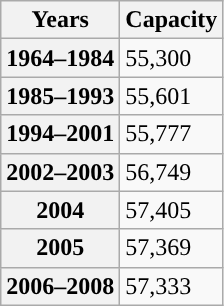<table class="wikitable">
<tr>
<th scope="row">Years</th>
<th scope="row">Capacity</th>
</tr>
<tr>
<th scope="row">1964–1984</th>
<td>55,300</td>
</tr>
<tr>
<th scope="row">1985–1993</th>
<td>55,601</td>
</tr>
<tr>
<th scope="row">1994–2001</th>
<td>55,777</td>
</tr>
<tr>
<th scope="row">2002–2003</th>
<td>56,749</td>
</tr>
<tr>
<th scope="row">2004</th>
<td>57,405</td>
</tr>
<tr>
<th scope="row">2005</th>
<td>57,369</td>
</tr>
<tr>
<th scope="row">2006–2008</th>
<td>57,333</td>
</tr>
</table>
